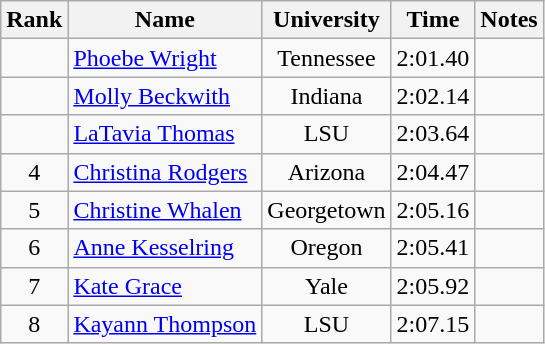<table class="wikitable sortable" style="text-align:center">
<tr>
<th>Rank</th>
<th>Name</th>
<th>University</th>
<th>Time</th>
<th>Notes</th>
</tr>
<tr>
<td></td>
<td align=left><a href='#'>Phoebe Wright</a></td>
<td>Tennessee</td>
<td>2:01.40</td>
<td></td>
</tr>
<tr>
<td></td>
<td align=left><a href='#'>Molly Beckwith</a></td>
<td>Indiana</td>
<td>2:02.14</td>
<td></td>
</tr>
<tr>
<td></td>
<td align=left><a href='#'>LaTavia Thomas</a></td>
<td>LSU</td>
<td>2:03.64</td>
<td></td>
</tr>
<tr>
<td>4</td>
<td align=left><a href='#'>Christina Rodgers</a></td>
<td>Arizona</td>
<td>2:04.47</td>
<td></td>
</tr>
<tr>
<td>5</td>
<td align=left><a href='#'>Christine Whalen</a></td>
<td>Georgetown</td>
<td>2:05.16</td>
<td></td>
</tr>
<tr>
<td>6</td>
<td align=left><a href='#'>Anne Kesselring</a></td>
<td>Oregon</td>
<td>2:05.41</td>
<td></td>
</tr>
<tr>
<td>7</td>
<td align=left><a href='#'>Kate Grace</a></td>
<td>Yale</td>
<td>2:05.92</td>
<td></td>
</tr>
<tr>
<td>8</td>
<td align=left><a href='#'>Kayann Thompson</a></td>
<td>LSU</td>
<td>2:07.15</td>
<td></td>
</tr>
</table>
